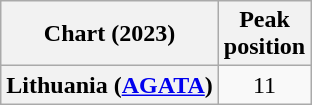<table class="wikitable plainrowheaders" style="text-align:center">
<tr>
<th>Chart (2023)</th>
<th>Peak<br>position</th>
</tr>
<tr>
<th scope="row">Lithuania (<a href='#'>AGATA</a>)</th>
<td>11</td>
</tr>
</table>
